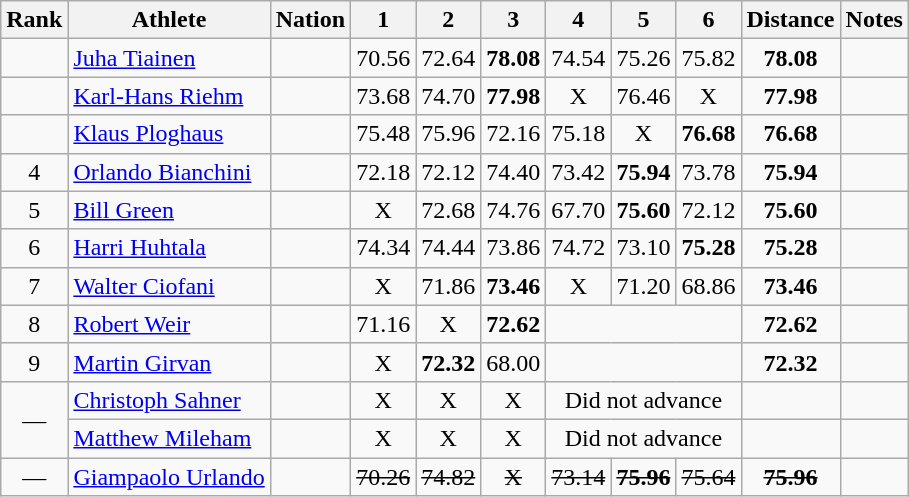<table class="wikitable sortable" style="text-align:center">
<tr>
<th>Rank</th>
<th>Athlete</th>
<th>Nation</th>
<th>1</th>
<th>2</th>
<th>3</th>
<th>4</th>
<th>5</th>
<th>6</th>
<th>Distance</th>
<th>Notes</th>
</tr>
<tr>
<td></td>
<td align=left><a href='#'>Juha Tiainen</a></td>
<td align=left></td>
<td>70.56</td>
<td>72.64</td>
<td><strong>78.08</strong></td>
<td>74.54</td>
<td>75.26</td>
<td>75.82</td>
<td><strong>78.08</strong></td>
<td></td>
</tr>
<tr>
<td></td>
<td align=left><a href='#'>Karl-Hans Riehm</a></td>
<td align=left></td>
<td>73.68</td>
<td>74.70</td>
<td><strong>77.98</strong></td>
<td data-sort-value=1.00>X</td>
<td>76.46</td>
<td data-sort-value=1.00>X</td>
<td><strong>77.98</strong></td>
<td></td>
</tr>
<tr>
<td></td>
<td align=left><a href='#'>Klaus Ploghaus</a></td>
<td align=left></td>
<td>75.48</td>
<td>75.96</td>
<td>72.16</td>
<td>75.18</td>
<td data-sort-value=1.00>X</td>
<td><strong>76.68</strong></td>
<td><strong>76.68</strong></td>
<td></td>
</tr>
<tr>
<td>4</td>
<td align=left><a href='#'>Orlando Bianchini</a></td>
<td align=left></td>
<td>72.18</td>
<td>72.12</td>
<td>74.40</td>
<td>73.42</td>
<td><strong>75.94</strong></td>
<td>73.78</td>
<td><strong>75.94</strong></td>
<td></td>
</tr>
<tr>
<td>5</td>
<td align=left><a href='#'>Bill Green</a></td>
<td align=left></td>
<td data-sort-value=1.00>X</td>
<td>72.68</td>
<td>74.76</td>
<td>67.70</td>
<td><strong>75.60</strong></td>
<td>72.12</td>
<td><strong>75.60</strong></td>
<td></td>
</tr>
<tr>
<td>6</td>
<td align=left><a href='#'>Harri Huhtala</a></td>
<td align=left></td>
<td>74.34</td>
<td>74.44</td>
<td>73.86</td>
<td>74.72</td>
<td>73.10</td>
<td><strong>75.28</strong></td>
<td><strong>75.28</strong></td>
<td></td>
</tr>
<tr>
<td>7</td>
<td align=left><a href='#'>Walter Ciofani</a></td>
<td align=left></td>
<td data-sort-value=1.00>X</td>
<td>71.86</td>
<td><strong>73.46</strong></td>
<td data-sort-value=1.00>X</td>
<td>71.20</td>
<td>68.86</td>
<td><strong>73.46</strong></td>
<td></td>
</tr>
<tr>
<td>8</td>
<td align=left><a href='#'>Robert Weir</a></td>
<td align=left></td>
<td>71.16</td>
<td data-sort-value=1.00>X</td>
<td><strong>72.62</strong></td>
<td colspan=3></td>
<td><strong>72.62</strong></td>
<td></td>
</tr>
<tr>
<td>9</td>
<td align=left><a href='#'>Martin Girvan</a></td>
<td align=left></td>
<td data-sort-value=1.00>X</td>
<td><strong>72.32</strong></td>
<td>68.00</td>
<td colspan=3></td>
<td><strong>72.32</strong></td>
<td></td>
</tr>
<tr>
<td rowspan=2 data-sort-value=10>—</td>
<td align=left><a href='#'>Christoph Sahner</a></td>
<td align=left></td>
<td data-sort-value=1.00>X</td>
<td data-sort-value=1.00>X</td>
<td data-sort-value=1.00>X</td>
<td colspan=3 data-sort-value=0.00>Did not advance</td>
<td data-sort-value=1.00></td>
<td></td>
</tr>
<tr>
<td align=left><a href='#'>Matthew Mileham</a></td>
<td align=left></td>
<td data-sort-value=1.00>X</td>
<td data-sort-value=1.00>X</td>
<td data-sort-value=1.00>X</td>
<td colspan=3 data-sort-value=0.00>Did not advance</td>
<td data-sort-value=1.00></td>
<td></td>
</tr>
<tr>
<td data-sort-value=12>—</td>
<td align=left><a href='#'>Giampaolo Urlando</a></td>
<td align=left></td>
<td><s>70.26</s></td>
<td><s>74.82</s></td>
<td data-sort-value=1.00><s>X</s></td>
<td><s>73.14</s></td>
<td><s><strong>75.96</strong></s></td>
<td><s>75.64</s></td>
<td><s><strong>75.96</strong></s></td>
<td></td>
</tr>
</table>
